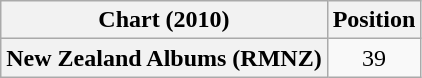<table class="wikitable plainrowheaders" style="text-align:center">
<tr>
<th scope="col">Chart (2010)</th>
<th scope="col">Position</th>
</tr>
<tr>
<th scope="row">New Zealand Albums (RMNZ)</th>
<td>39</td>
</tr>
</table>
